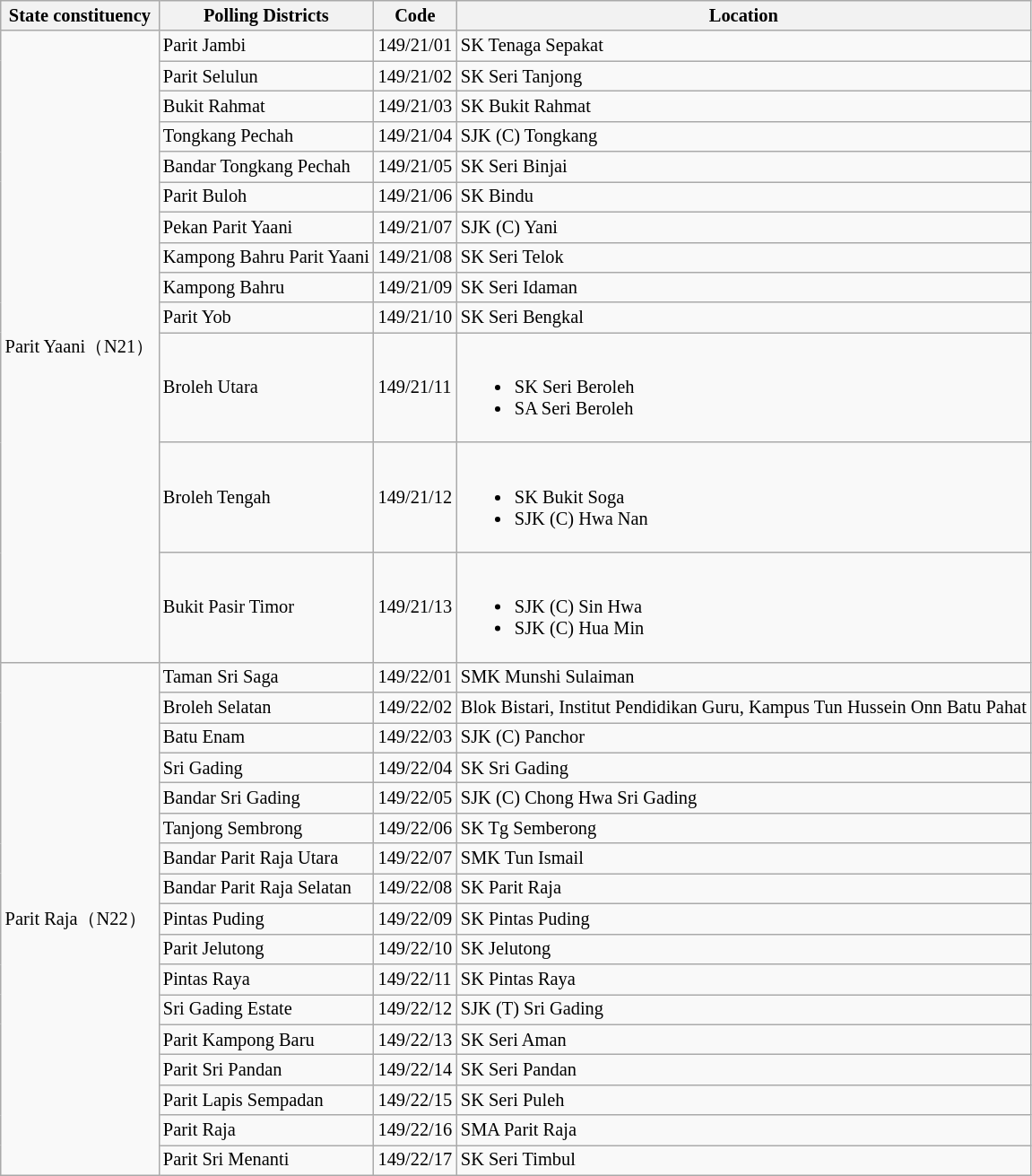<table class="wikitable sortable mw-collapsible" style="white-space:nowrap;font-size:85%">
<tr>
<th>State constituency</th>
<th>Polling Districts</th>
<th>Code</th>
<th>Location</th>
</tr>
<tr>
<td rowspan="13">Parit Yaani（N21）</td>
<td>Parit Jambi</td>
<td>149/21/01</td>
<td>SK Tenaga Sepakat</td>
</tr>
<tr>
<td>Parit Selulun</td>
<td>149/21/02</td>
<td>SK Seri Tanjong</td>
</tr>
<tr>
<td>Bukit Rahmat</td>
<td>149/21/03</td>
<td>SK Bukit Rahmat</td>
</tr>
<tr>
<td>Tongkang Pechah</td>
<td>149/21/04</td>
<td>SJK (C) Tongkang</td>
</tr>
<tr>
<td>Bandar Tongkang Pechah</td>
<td>149/21/05</td>
<td>SK Seri Binjai</td>
</tr>
<tr>
<td>Parit Buloh</td>
<td>149/21/06</td>
<td>SK Bindu</td>
</tr>
<tr>
<td>Pekan Parit Yaani</td>
<td>149/21/07</td>
<td>SJK (C) Yani</td>
</tr>
<tr>
<td>Kampong Bahru Parit Yaani</td>
<td>149/21/08</td>
<td>SK Seri Telok</td>
</tr>
<tr>
<td>Kampong Bahru</td>
<td>149/21/09</td>
<td>SK Seri Idaman</td>
</tr>
<tr>
<td>Parit Yob</td>
<td>149/21/10</td>
<td>SK Seri Bengkal</td>
</tr>
<tr>
<td>Broleh Utara</td>
<td>149/21/11</td>
<td><br><ul><li>SK Seri Beroleh</li><li>SA Seri Beroleh</li></ul></td>
</tr>
<tr>
<td>Broleh Tengah</td>
<td>149/21/12</td>
<td><br><ul><li>SK Bukit Soga</li><li>SJK (C) Hwa Nan</li></ul></td>
</tr>
<tr>
<td>Bukit Pasir Timor</td>
<td>149/21/13</td>
<td><br><ul><li>SJK (C) Sin Hwa</li><li>SJK (C) Hua Min</li></ul></td>
</tr>
<tr>
<td rowspan="17">Parit Raja（N22）</td>
<td>Taman Sri Saga</td>
<td>149/22/01</td>
<td>SMK Munshi Sulaiman</td>
</tr>
<tr>
<td>Broleh Selatan</td>
<td>149/22/02</td>
<td>Blok Bistari, Institut Pendidikan Guru, Kampus  Tun Hussein Onn Batu Pahat</td>
</tr>
<tr>
<td>Batu Enam</td>
<td>149/22/03</td>
<td>SJK (C) Panchor</td>
</tr>
<tr>
<td>Sri Gading</td>
<td>149/22/04</td>
<td>SK Sri Gading</td>
</tr>
<tr>
<td>Bandar Sri Gading</td>
<td>149/22/05</td>
<td>SJK (C) Chong Hwa Sri Gading</td>
</tr>
<tr>
<td>Tanjong Sembrong</td>
<td>149/22/06</td>
<td>SK Tg Semberong</td>
</tr>
<tr>
<td>Bandar Parit Raja Utara</td>
<td>149/22/07</td>
<td>SMK Tun Ismail</td>
</tr>
<tr>
<td>Bandar Parit Raja Selatan</td>
<td>149/22/08</td>
<td>SK Parit Raja</td>
</tr>
<tr>
<td>Pintas Puding</td>
<td>149/22/09</td>
<td>SK Pintas Puding</td>
</tr>
<tr>
<td>Parit Jelutong</td>
<td>149/22/10</td>
<td>SK Jelutong</td>
</tr>
<tr>
<td>Pintas Raya</td>
<td>149/22/11</td>
<td>SK Pintas Raya</td>
</tr>
<tr>
<td>Sri Gading Estate</td>
<td>149/22/12</td>
<td>SJK (T) Sri Gading</td>
</tr>
<tr>
<td>Parit Kampong Baru</td>
<td>149/22/13</td>
<td>SK Seri Aman</td>
</tr>
<tr>
<td>Parit Sri Pandan</td>
<td>149/22/14</td>
<td>SK Seri Pandan</td>
</tr>
<tr>
<td>Parit Lapis Sempadan</td>
<td>149/22/15</td>
<td>SK Seri Puleh</td>
</tr>
<tr>
<td>Parit Raja</td>
<td>149/22/16</td>
<td>SMA Parit Raja</td>
</tr>
<tr>
<td>Parit Sri Menanti</td>
<td>149/22/17</td>
<td>SK Seri Timbul</td>
</tr>
</table>
